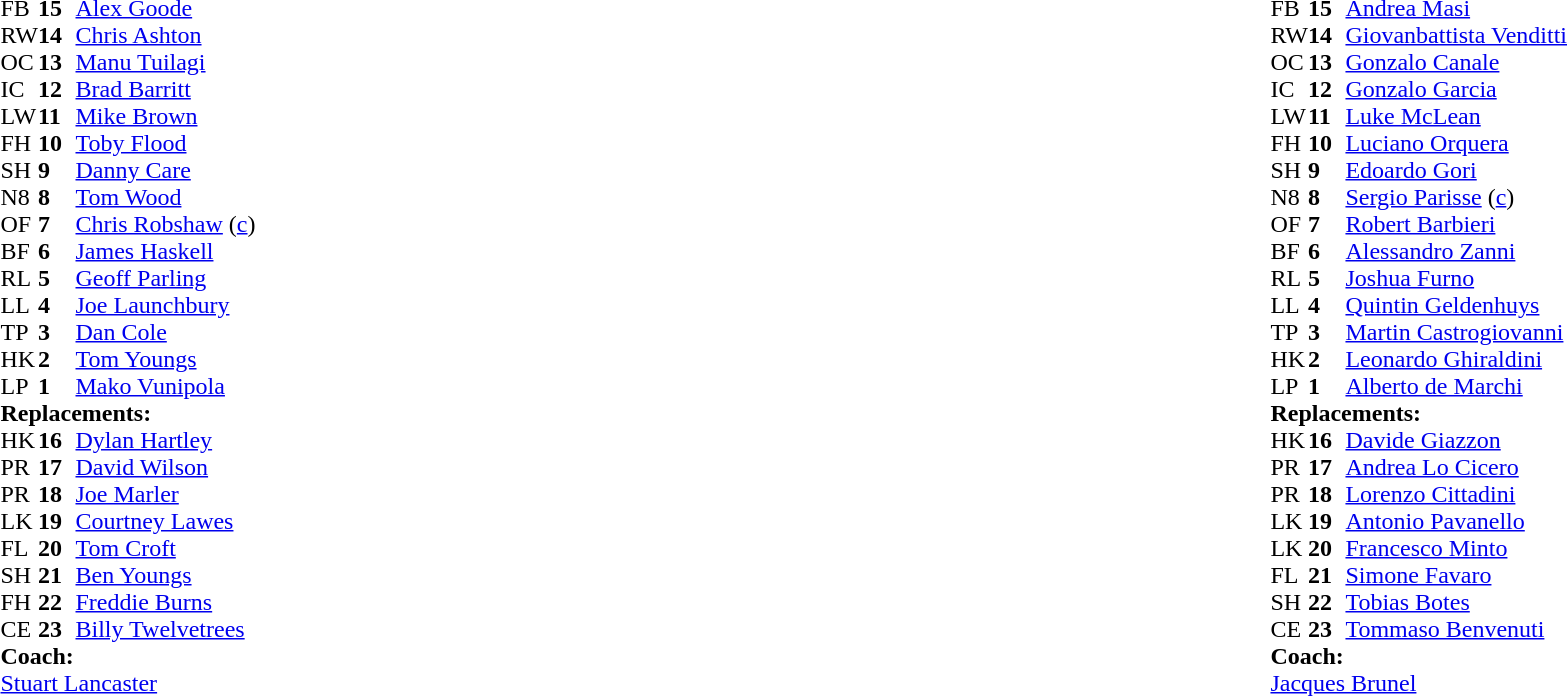<table style="width:100%">
<tr>
<td style="vertical-align:top;width:50%"><br><table cellspacing="0" cellpadding="0">
<tr>
<th width="25"></th>
<th width="25"></th>
</tr>
<tr>
<td>FB</td>
<td><strong>15</strong></td>
<td><a href='#'>Alex Goode</a></td>
</tr>
<tr>
<td>RW</td>
<td><strong>14</strong></td>
<td><a href='#'>Chris Ashton</a></td>
</tr>
<tr>
<td>OC</td>
<td><strong>13</strong></td>
<td><a href='#'>Manu Tuilagi</a></td>
</tr>
<tr>
<td>IC</td>
<td><strong>12</strong></td>
<td><a href='#'>Brad Barritt</a></td>
<td></td>
<td></td>
</tr>
<tr>
<td>LW</td>
<td><strong>11</strong></td>
<td><a href='#'>Mike Brown</a></td>
</tr>
<tr>
<td>FH</td>
<td><strong>10</strong></td>
<td><a href='#'>Toby Flood</a></td>
</tr>
<tr>
<td>SH</td>
<td><strong>9</strong></td>
<td><a href='#'>Danny Care</a></td>
<td></td>
<td></td>
</tr>
<tr>
<td>N8</td>
<td><strong>8</strong></td>
<td><a href='#'>Tom Wood</a></td>
</tr>
<tr>
<td>OF</td>
<td><strong>7</strong></td>
<td><a href='#'>Chris Robshaw</a> (<a href='#'>c</a>)</td>
</tr>
<tr>
<td>BF</td>
<td><strong>6</strong></td>
<td><a href='#'>James Haskell</a></td>
<td></td>
<td></td>
</tr>
<tr>
<td>RL</td>
<td><strong>5</strong></td>
<td><a href='#'>Geoff Parling</a></td>
<td></td>
<td></td>
</tr>
<tr>
<td>LL</td>
<td><strong>4</strong></td>
<td><a href='#'>Joe Launchbury</a></td>
</tr>
<tr>
<td>TP</td>
<td><strong>3</strong></td>
<td><a href='#'>Dan Cole</a></td>
<td></td>
<td></td>
</tr>
<tr>
<td>HK</td>
<td><strong>2</strong></td>
<td><a href='#'>Tom Youngs</a></td>
<td></td>
<td></td>
</tr>
<tr>
<td>LP</td>
<td><strong>1</strong></td>
<td><a href='#'>Mako Vunipola</a></td>
<td></td>
<td></td>
</tr>
<tr>
<td colspan=3><strong>Replacements:</strong></td>
</tr>
<tr>
<td>HK</td>
<td><strong>16</strong></td>
<td><a href='#'>Dylan Hartley</a></td>
<td></td>
<td></td>
</tr>
<tr>
<td>PR</td>
<td><strong>17</strong></td>
<td><a href='#'>David Wilson</a></td>
<td></td>
<td></td>
</tr>
<tr>
<td>PR</td>
<td><strong>18</strong></td>
<td><a href='#'>Joe Marler</a></td>
<td></td>
<td></td>
</tr>
<tr>
<td>LK</td>
<td><strong>19</strong></td>
<td><a href='#'>Courtney Lawes</a></td>
<td></td>
<td></td>
</tr>
<tr>
<td>FL</td>
<td><strong>20</strong></td>
<td><a href='#'>Tom Croft</a></td>
<td></td>
<td></td>
</tr>
<tr>
<td>SH</td>
<td><strong>21</strong></td>
<td><a href='#'>Ben Youngs</a></td>
<td></td>
<td></td>
</tr>
<tr>
<td>FH</td>
<td><strong>22</strong></td>
<td><a href='#'>Freddie Burns</a></td>
</tr>
<tr>
<td>CE</td>
<td><strong>23</strong></td>
<td><a href='#'>Billy Twelvetrees</a></td>
<td></td>
<td></td>
</tr>
<tr>
<td colspan=3><strong>Coach:</strong></td>
</tr>
<tr>
<td colspan="4"> <a href='#'>Stuart Lancaster</a></td>
</tr>
</table>
</td>
<td valign="top"></td>
<td style="vertical-align:top;width:50%"><br><table cellspacing="0" cellpadding="0" style="margin:auto">
<tr>
<th width="25"></th>
<th width="25"></th>
</tr>
<tr>
<td>FB</td>
<td><strong>15</strong></td>
<td><a href='#'>Andrea Masi</a></td>
<td></td>
<td colspan="2"></td>
</tr>
<tr>
<td>RW</td>
<td><strong>14</strong></td>
<td><a href='#'>Giovanbattista Venditti</a></td>
</tr>
<tr>
<td>OC</td>
<td><strong>13</strong></td>
<td><a href='#'>Gonzalo Canale</a></td>
</tr>
<tr>
<td>IC</td>
<td><strong>12</strong></td>
<td><a href='#'>Gonzalo Garcia</a></td>
</tr>
<tr>
<td>LW</td>
<td><strong>11</strong></td>
<td><a href='#'>Luke McLean</a></td>
<td></td>
<td></td>
</tr>
<tr>
<td>FH</td>
<td><strong>10</strong></td>
<td><a href='#'>Luciano Orquera</a></td>
</tr>
<tr>
<td>SH</td>
<td><strong>9</strong></td>
<td><a href='#'>Edoardo Gori</a></td>
<td></td>
<td></td>
<td></td>
<td></td>
</tr>
<tr>
<td>N8</td>
<td><strong>8</strong></td>
<td><a href='#'>Sergio Parisse</a> (<a href='#'>c</a>)</td>
</tr>
<tr>
<td>OF</td>
<td><strong>7</strong></td>
<td><a href='#'>Robert Barbieri</a></td>
<td></td>
<td></td>
</tr>
<tr>
<td>BF</td>
<td><strong>6</strong></td>
<td><a href='#'>Alessandro Zanni</a></td>
</tr>
<tr>
<td>RL</td>
<td><strong>5</strong></td>
<td><a href='#'>Joshua Furno</a></td>
<td></td>
<td></td>
</tr>
<tr>
<td>LL</td>
<td><strong>4</strong></td>
<td><a href='#'>Quintin Geldenhuys</a></td>
<td></td>
<td></td>
</tr>
<tr>
<td>TP</td>
<td><strong>3</strong></td>
<td><a href='#'>Martin Castrogiovanni</a></td>
<td></td>
<td></td>
</tr>
<tr>
<td>HK</td>
<td><strong>2</strong></td>
<td><a href='#'>Leonardo Ghiraldini</a></td>
<td></td>
<td></td>
</tr>
<tr>
<td>LP</td>
<td><strong>1</strong></td>
<td><a href='#'>Alberto de Marchi</a></td>
<td></td>
<td></td>
</tr>
<tr>
<td colspan=3><strong>Replacements:</strong></td>
</tr>
<tr>
<td>HK</td>
<td><strong>16</strong></td>
<td><a href='#'>Davide Giazzon</a></td>
<td></td>
<td></td>
</tr>
<tr>
<td>PR</td>
<td><strong>17</strong></td>
<td><a href='#'>Andrea Lo Cicero</a></td>
<td></td>
<td></td>
</tr>
<tr>
<td>PR</td>
<td><strong>18</strong></td>
<td><a href='#'>Lorenzo Cittadini</a></td>
<td></td>
<td></td>
</tr>
<tr>
<td>LK</td>
<td><strong>19</strong></td>
<td><a href='#'>Antonio Pavanello</a></td>
<td></td>
<td></td>
</tr>
<tr>
<td>LK</td>
<td><strong>20</strong></td>
<td><a href='#'>Francesco Minto</a></td>
<td></td>
<td></td>
</tr>
<tr>
<td>FL</td>
<td><strong>21</strong></td>
<td><a href='#'>Simone Favaro</a></td>
<td></td>
<td></td>
</tr>
<tr>
<td>SH</td>
<td><strong>22</strong></td>
<td><a href='#'>Tobias Botes</a></td>
<td></td>
<td></td>
<td></td>
<td></td>
</tr>
<tr>
<td>CE</td>
<td><strong>23</strong></td>
<td><a href='#'>Tommaso Benvenuti</a></td>
<td></td>
<td></td>
</tr>
<tr>
<td colspan=3><strong>Coach:</strong></td>
</tr>
<tr>
<td colspan="4"> <a href='#'>Jacques Brunel</a></td>
</tr>
</table>
</td>
</tr>
</table>
